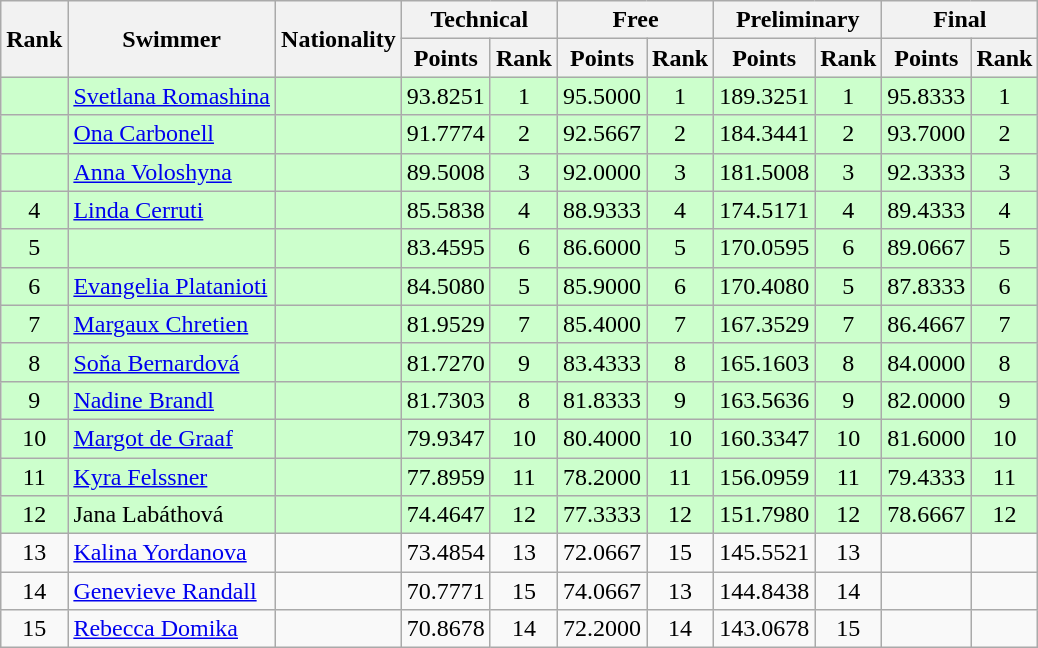<table class="wikitable" style="text-align:center">
<tr>
<th rowspan="2">Rank</th>
<th rowspan="2">Swimmer</th>
<th rowspan="2">Nationality</th>
<th colspan="2">Technical</th>
<th colspan="2">Free</th>
<th colspan="2">Preliminary</th>
<th colspan="2">Final</th>
</tr>
<tr>
<th>Points</th>
<th>Rank</th>
<th>Points</th>
<th>Rank</th>
<th>Points</th>
<th>Rank</th>
<th>Points</th>
<th>Rank</th>
</tr>
<tr bgcolor=ccffcc>
<td></td>
<td align=left><a href='#'>Svetlana Romashina</a></td>
<td align=left></td>
<td>93.8251</td>
<td>1</td>
<td>95.5000</td>
<td>1</td>
<td>189.3251</td>
<td>1</td>
<td>95.8333</td>
<td>1</td>
</tr>
<tr bgcolor=ccffcc>
<td></td>
<td align=left><a href='#'>Ona Carbonell</a></td>
<td align=left></td>
<td>91.7774</td>
<td>2</td>
<td>92.5667</td>
<td>2</td>
<td>184.3441</td>
<td>2</td>
<td>93.7000</td>
<td>2</td>
</tr>
<tr bgcolor=ccffcc>
<td></td>
<td align=left><a href='#'>Anna Voloshyna</a></td>
<td align=left></td>
<td>89.5008</td>
<td>3</td>
<td>92.0000</td>
<td>3</td>
<td>181.5008</td>
<td>3</td>
<td>92.3333</td>
<td>3</td>
</tr>
<tr bgcolor=ccffcc>
<td>4</td>
<td align=left><a href='#'>Linda Cerruti</a></td>
<td align=left></td>
<td>85.5838</td>
<td>4</td>
<td>88.9333</td>
<td>4</td>
<td>174.5171</td>
<td>4</td>
<td>89.4333</td>
<td>4</td>
</tr>
<tr bgcolor=ccffcc>
<td>5</td>
<td align=left></td>
<td align=left></td>
<td>83.4595</td>
<td>6</td>
<td>86.6000</td>
<td>5</td>
<td>170.0595</td>
<td>6</td>
<td>89.0667</td>
<td>5</td>
</tr>
<tr bgcolor=ccffcc>
<td>6</td>
<td align=left><a href='#'>Evangelia Platanioti</a></td>
<td align=left></td>
<td>84.5080</td>
<td>5</td>
<td>85.9000</td>
<td>6</td>
<td>170.4080</td>
<td>5</td>
<td>87.8333</td>
<td>6</td>
</tr>
<tr bgcolor=ccffcc>
<td>7</td>
<td align=left><a href='#'>Margaux Chretien</a></td>
<td align=left></td>
<td>81.9529</td>
<td>7</td>
<td>85.4000</td>
<td>7</td>
<td>167.3529</td>
<td>7</td>
<td>86.4667</td>
<td>7</td>
</tr>
<tr bgcolor=ccffcc>
<td>8</td>
<td align=left><a href='#'>Soňa Bernardová</a></td>
<td align=left></td>
<td>81.7270</td>
<td>9</td>
<td>83.4333</td>
<td>8</td>
<td>165.1603</td>
<td>8</td>
<td>84.0000</td>
<td>8</td>
</tr>
<tr bgcolor=ccffcc>
<td>9</td>
<td align=left><a href='#'>Nadine Brandl</a></td>
<td align=left></td>
<td>81.7303</td>
<td>8</td>
<td>81.8333</td>
<td>9</td>
<td>163.5636</td>
<td>9</td>
<td>82.0000</td>
<td>9</td>
</tr>
<tr bgcolor=ccffcc>
<td>10</td>
<td align=left><a href='#'>Margot de Graaf</a></td>
<td align=left></td>
<td>79.9347</td>
<td>10</td>
<td>80.4000</td>
<td>10</td>
<td>160.3347</td>
<td>10</td>
<td>81.6000</td>
<td>10</td>
</tr>
<tr bgcolor=ccffcc>
<td>11</td>
<td align=left><a href='#'>Kyra Felssner</a></td>
<td align=left></td>
<td>77.8959</td>
<td>11</td>
<td>78.2000</td>
<td>11</td>
<td>156.0959</td>
<td>11</td>
<td>79.4333</td>
<td>11</td>
</tr>
<tr bgcolor=ccffcc>
<td>12</td>
<td align=left>Jana Labáthová</td>
<td align=left></td>
<td>74.4647</td>
<td>12</td>
<td>77.3333</td>
<td>12</td>
<td>151.7980</td>
<td>12</td>
<td>78.6667</td>
<td>12</td>
</tr>
<tr>
<td>13</td>
<td align=left><a href='#'>Kalina Yordanova</a></td>
<td align=left></td>
<td>73.4854</td>
<td>13</td>
<td>72.0667</td>
<td>15</td>
<td>145.5521</td>
<td>13</td>
<td></td>
<td></td>
</tr>
<tr>
<td>14</td>
<td align=left><a href='#'>Genevieve Randall</a></td>
<td align=left></td>
<td>70.7771</td>
<td>15</td>
<td>74.0667</td>
<td>13</td>
<td>144.8438</td>
<td>14</td>
<td></td>
<td></td>
</tr>
<tr>
<td>15</td>
<td align=left><a href='#'>Rebecca Domika</a></td>
<td align=left></td>
<td>70.8678</td>
<td>14</td>
<td>72.2000</td>
<td>14</td>
<td>143.0678</td>
<td>15</td>
<td></td>
<td></td>
</tr>
</table>
